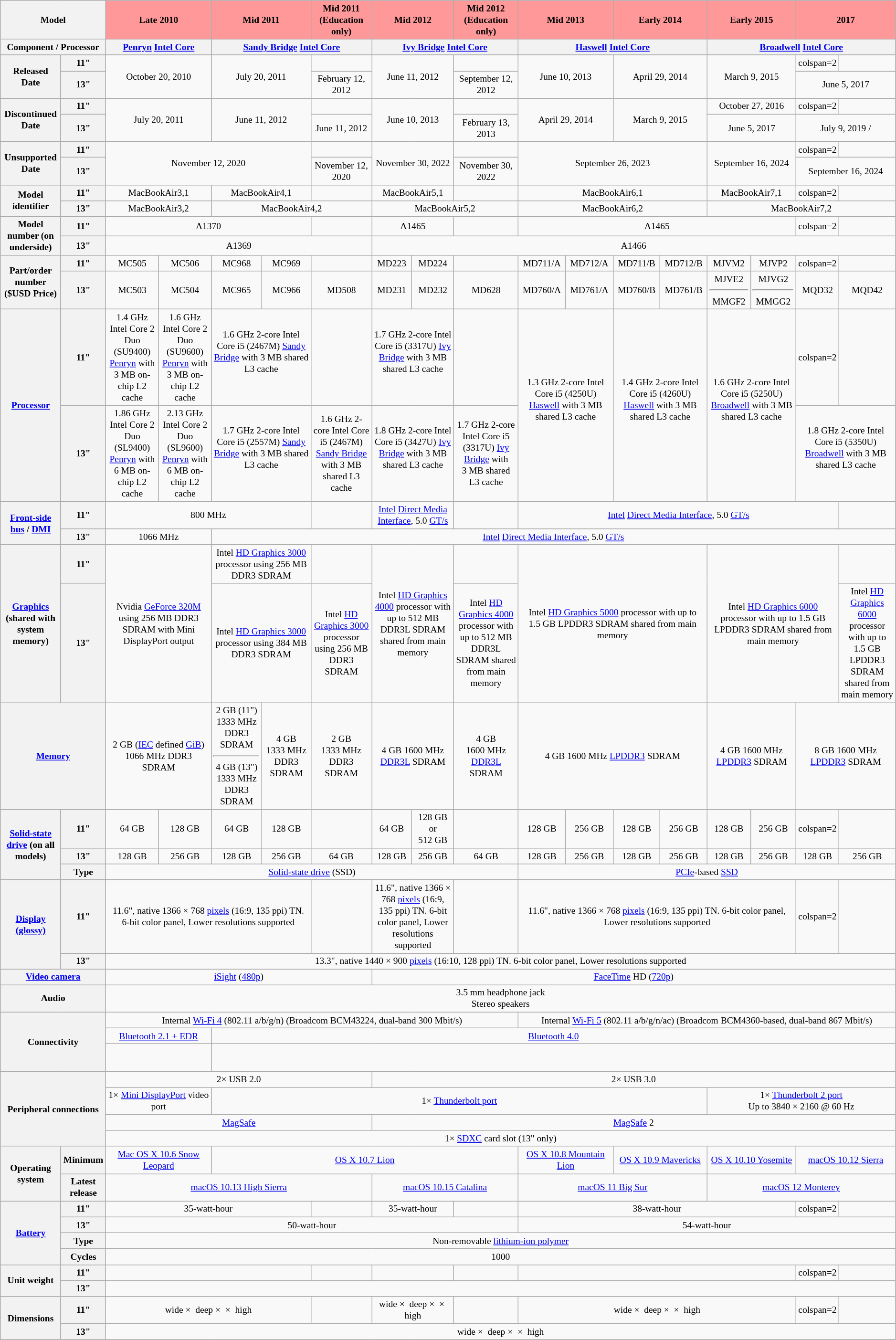<table class="wikitable mw-collapsible sortable mw-datatable sticky-header-multi sort-under" style="font-size:small; text-align:center">
<tr>
<th colspan=2>Model</th>
<th colspan=2 style="background-color:#FF9999">Late 2010</th>
<th colspan=2 style="background-color:#FF9999">Mid 2011</th>
<th style="background-color:#FF9999">Mid 2011 (Education only)</th>
<th colspan=2 style="background-color:#FF9999">Mid 2012</th>
<th style="background-color:#FF9999">Mid 2012 (Education only)</th>
<th colspan=2 style="background-color:#FF9999">Mid 2013</th>
<th colspan=2 style="background-color:#FF9999">Early 2014</th>
<th colspan=2 style="background-color:#FF9999">Early 2015</th>
<th colspan=2 style="background-color:#FF9999">2017</th>
</tr>
<tr>
<th colspan=2>Component / Processor</th>
<th colspan=2><a href='#'>Penryn</a> <a href='#'>Intel Core</a></th>
<th colspan=3><a href='#'>Sandy Bridge</a> <a href='#'>Intel Core</a></th>
<th colspan=3><a href='#'>Ivy Bridge</a> <a href='#'>Intel Core</a></th>
<th colspan=4><a href='#'>Haswell</a> <a href='#'>Intel Core</a></th>
<th colspan=4><a href='#'>Broadwell</a> <a href='#'>Intel Core</a></th>
</tr>
<tr>
<th rowspan=2>Released Date</th>
<th>11"</th>
<td colspan=2 rowspan=2>October 20, 2010</td>
<td colspan=2 rowspan=2>July 20, 2011</td>
<td></td>
<td colspan=2 rowspan=2>June 11, 2012</td>
<td></td>
<td colspan=2 rowspan=2>June 10, 2013</td>
<td colspan=2 rowspan=2>April 29, 2014</td>
<td colspan=2 rowspan=2>March 9, 2015</td>
<td>colspan=2 </td>
</tr>
<tr>
<th>13"</th>
<td>February 12, 2012</td>
<td>September 12, 2012</td>
<td colspan=2>June 5, 2017</td>
</tr>
<tr>
<th rowspan=2>Discontinued Date</th>
<th>11"</th>
<td colspan=2 rowspan=2>July 20, 2011</td>
<td colspan=2 rowspan=2>June 11, 2012</td>
<td></td>
<td colspan=2 rowspan=2>June 10, 2013</td>
<td></td>
<td colspan=2 rowspan=2>April 29, 2014</td>
<td colspan=2 rowspan=2>March 9, 2015</td>
<td colspan=2>October 27, 2016</td>
<td>colspan=2 </td>
</tr>
<tr>
<th>13"</th>
<td>June 11, 2012</td>
<td>February 13, 2013</td>
<td colspan=2>June 5, 2017</td>
<td colspan=2>July 9, 2019 / </td>
</tr>
<tr>
<th rowspan=2>Unsupported Date</th>
<th>11"</th>
<td colspan=4 rowspan=2>November 12, 2020</td>
<td></td>
<td colspan=2 rowspan=2>November 30, 2022</td>
<td></td>
<td colspan="4" rowspan="2">September 26, 2023</td>
<td colspan="2" rowspan="2">September 16, 2024</td>
<td>colspan=2 </td>
</tr>
<tr>
<th>13"</th>
<td>November 12, 2020</td>
<td>November 30, 2022</td>
<td colspan=2>September 16, 2024</td>
</tr>
<tr>
<th rowspan=2>Model identifier</th>
<th>11"</th>
<td colspan=2>MacBookAir3,1</td>
<td colspan=2>MacBookAir4,1</td>
<td></td>
<td colspan=2>MacBookAir5,1</td>
<td></td>
<td colspan=4>MacBookAir6,1</td>
<td colspan=2>MacBookAir7,1</td>
<td>colspan=2 </td>
</tr>
<tr>
<th>13"</th>
<td colspan=2>MacBookAir3,2</td>
<td colspan=3>MacBookAir4,2</td>
<td colspan=3>MacBookAir5,2</td>
<td colspan=4>MacBookAir6,2</td>
<td colspan=4>MacBookAir7,2</td>
</tr>
<tr>
<th rowspan=2>Model number (on underside)</th>
<th>11"</th>
<td colspan=4>A1370</td>
<td></td>
<td colspan=2>A1465</td>
<td></td>
<td colspan=6>A1465</td>
<td>colspan=2 </td>
</tr>
<tr>
<th>13"</th>
<td colspan=5>A1369</td>
<td colspan=11>A1466</td>
</tr>
<tr>
<th rowspan=2>Part/order number ($USD Price)</th>
<th>11"</th>
<td>MC505 </td>
<td>MC506 </td>
<td>MC968 </td>
<td>MC969 </td>
<td></td>
<td>MD223 </td>
<td>MD224 </td>
<td></td>
<td>MD711/A </td>
<td>MD712/A </td>
<td>MD711/B </td>
<td>MD712/B </td>
<td>MJVM2 </td>
<td>MJVP2 </td>
<td>colspan=2 </td>
</tr>
<tr>
<th>13"</th>
<td>MC503 </td>
<td>MC504 </td>
<td>MC965 </td>
<td>MC966 </td>
<td>MD508 </td>
<td>MD231 </td>
<td>MD232 </td>
<td>MD628 </td>
<td>MD760/A </td>
<td>MD761/A </td>
<td>MD760/B </td>
<td>MD761/B </td>
<td>MJVE2<hr> MMGF2 </td>
<td>MJVG2<hr> MMGG2 </td>
<td>MQD32 </td>
<td>MQD42 </td>
</tr>
<tr>
<th rowspan=2><a href='#'>Processor</a></th>
<th>11"</th>
<td>1.4 GHz Intel Core 2 Duo (SU9400) <a href='#'>Penryn</a> with 3 MB on-chip L2 cache</td>
<td>1.6 GHz Intel Core 2 Duo (SU9600) <a href='#'>Penryn</a> with 3 MB on-chip L2 cache</td>
<td colspan=2>1.6 GHz 2-core Intel Core i5 (2467M) <a href='#'>Sandy Bridge</a> with 3 MB shared L3 cache<br><br></td>
<td></td>
<td colspan=2>1.7 GHz 2-core Intel Core i5 (3317U) <a href='#'>Ivy Bridge</a> with 3 MB shared L3 cache<br><br></td>
<td></td>
<td colspan=2 rowspan=2>1.3 GHz 2-core Intel Core i5 (4250U) <a href='#'>Haswell</a> with 3 MB shared L3 cache<br><br></td>
<td colspan=2 rowspan=2>1.4 GHz 2-core Intel Core i5 (4260U) <a href='#'>Haswell</a> with 3 MB shared L3 cache<br><br></td>
<td colspan=2 rowspan=2>1.6 GHz 2-core Intel Core i5 (5250U) <a href='#'>Broadwell</a> with 3 MB shared L3 cache<br><br></td>
<td>colspan=2 </td>
</tr>
<tr>
<th>13"</th>
<td>1.86 GHz Intel Core 2 Duo (SL9400) <a href='#'>Penryn</a> with 6 MB on-chip L2 cache</td>
<td>2.13 GHz Intel Core 2 Duo (SL9600) <a href='#'>Penryn</a> with 6 MB on-chip L2 cache</td>
<td colspan=2>1.7 GHz 2-core Intel Core i5 (2557M) <a href='#'>Sandy Bridge</a> with 3 MB shared L3 cache<br><br></td>
<td>1.6 GHz 2-core Intel Core i5 (2467M) <a href='#'>Sandy Bridge</a> with 3 MB shared L3 cache</td>
<td colspan=2>1.8 GHz 2-core Intel Core i5 (3427U) <a href='#'>Ivy Bridge</a> with 3 MB shared L3 cache<br><br></td>
<td>1.7 GHz 2-core Intel Core i5 (3317U) <a href='#'>Ivy Bridge</a> with 3 MB shared L3 cache</td>
<td colspan=2>1.8 GHz 2-core Intel Core i5 (5350U) <a href='#'>Broadwell</a> with 3 MB shared L3 cache<br><br></td>
</tr>
<tr>
<th rowspan=2><a href='#'>Front-side bus</a> / <a href='#'>DMI</a></th>
<th>11"</th>
<td colspan=4>800 MHz</td>
<td></td>
<td colspan=2><a href='#'>Intel</a> <a href='#'>Direct Media Interface</a>, 5.0 <a href='#'>GT/s</a></td>
<td></td>
<td colspan=7><a href='#'>Intel</a> <a href='#'>Direct Media Interface</a>, 5.0 <a href='#'>GT/s</a></td>
<td></td>
</tr>
<tr>
<th>13"</th>
<td colspan=2>1066 MHz</td>
<td colspan=14><a href='#'>Intel</a> <a href='#'>Direct Media Interface</a>, 5.0 <a href='#'>GT/s</a></td>
</tr>
<tr>
<th rowspan=2><a href='#'>Graphics</a><br>(shared with system memory)</th>
<th>11"</th>
<td colspan=2 rowspan=2>Nvidia <a href='#'>GeForce 320M</a> using 256 MB DDR3 SDRAM with Mini DisplayPort output</td>
<td colspan=2>Intel <a href='#'>HD Graphics 3000</a> processor using 256 MB DDR3 SDRAM</td>
<td></td>
<td colspan=2 rowspan=2>Intel <a href='#'>HD Graphics 4000</a> processor with up to 512 MB DDR3L SDRAM shared from main memory</td>
<td></td>
<td colspan=4 rowspan=2>Intel <a href='#'>HD Graphics 5000</a> processor with up to 1.5 GB LPDDR3 SDRAM shared from main memory</td>
<td colspan=3 rowspan=2>Intel <a href='#'>HD Graphics 6000</a> processor with up to 1.5 GB LPDDR3 SDRAM shared from main memory</td>
<td></td>
</tr>
<tr>
<th>13"</th>
<td colspan=2>Intel <a href='#'>HD Graphics 3000</a> processor using 384 MB DDR3 SDRAM</td>
<td>Intel <a href='#'>HD Graphics 3000</a> processor using 256 MB DDR3 SDRAM</td>
<td>Intel <a href='#'>HD Graphics 4000</a> processor with up to 512 MB DDR3L SDRAM shared from main memory</td>
<td>Intel <a href='#'>HD Graphics 6000</a> processor with up to 1.5 GB LPDDR3 SDRAM shared from main memory</td>
</tr>
<tr>
<th colspan=2><a href='#'>Memory</a></th>
<td colspan=2>2 GB (<a href='#'>IEC</a> defined <a href='#'>GiB</a>) 1066 MHz DDR3 SDRAM<br></td>
<td>2 GB (11") 1333 MHz DDR3 SDRAM<br><hr>4 GB (13") 1333 MHz DDR3 SDRAM</td>
<td>4 GB 1333 MHz DDR3 SDRAM</td>
<td>2 GB 1333 MHz DDR3 SDRAM</td>
<td colspan=2>4 GB 1600 MHz <a href='#'>DDR3L</a> SDRAM<br></td>
<td>4 GB 1600 MHz <a href='#'>DDR3L</a> SDRAM</td>
<td colspan=4>4 GB 1600 MHz <a href='#'>LPDDR3</a> SDRAM<br></td>
<td colspan=2>4 GB 1600 MHz <a href='#'>LPDDR3</a> SDRAM<br></td>
<td colspan=2>8 GB 1600 MHz <a href='#'>LPDDR3</a> SDRAM</td>
</tr>
<tr>
<th rowspan=3><a href='#'>Solid-state drive</a> (on all models)</th>
<th>11"</th>
<td>64 GB</td>
<td>128 GB</td>
<td>64 GB</td>
<td>128 GB<br></td>
<td></td>
<td>64 GB</td>
<td>128 GB<br> or 512 GB </td>
<td></td>
<td>128 GB</td>
<td>256 GB<br></td>
<td>128 GB</td>
<td>256 GB<br></td>
<td>128 GB</td>
<td>256 GB<br></td>
<td>colspan=2 </td>
</tr>
<tr>
<th>13"</th>
<td>128 GB</td>
<td>256 GB</td>
<td>128 GB</td>
<td>256 GB</td>
<td>64 GB</td>
<td>128 GB</td>
<td>256 GB<br></td>
<td>64 GB</td>
<td>128 GB</td>
<td>256 GB<br></td>
<td>128 GB</td>
<td>256 GB<br></td>
<td>128 GB</td>
<td>256 GB<br></td>
<td>128 GB </td>
<td>256 GB <br></td>
</tr>
<tr>
<th>Type</th>
<td colspan=8><a href='#'>Solid-state drive</a> (SSD)</td>
<td colspan=8><a href='#'>PCIe</a>-based <a href='#'>SSD</a></td>
</tr>
<tr>
<th rowspan=2><a href='#'>Display</a><br><a href='#'>(glossy)</a></th>
<th>11"</th>
<td colspan=4>11.6", native 1366 × 768 <a href='#'>pixels</a> (16:9, 135 ppi) TN. 6-bit color panel, Lower resolutions supported</td>
<td></td>
<td colspan=2>11.6", native 1366 × 768 <a href='#'>pixels</a> (16:9, 135 ppi) TN. 6-bit color panel, Lower resolutions supported</td>
<td></td>
<td colspan=6>11.6", native 1366 × 768 <a href='#'>pixels</a> (16:9, 135 ppi) TN. 6-bit color panel, Lower resolutions supported</td>
<td>colspan=2 </td>
</tr>
<tr>
<th>13"</th>
<td colspan=16>13.3", native 1440 × 900 <a href='#'>pixels</a> (16:10, 128 ppi) TN. 6-bit color panel, Lower resolutions supported</td>
</tr>
<tr>
<th colspan=2><a href='#'>Video camera</a></th>
<td colspan=5><a href='#'>iSight</a> (<a href='#'>480p</a>)</td>
<td colspan=11><a href='#'>FaceTime</a> HD (<a href='#'>720p</a>)</td>
</tr>
<tr>
<th colspan=2>Audio</th>
<td colspan=16>3.5 mm headphone jack<br>Stereo speakers</td>
</tr>
<tr>
<th colspan=2 rowspan=3>Connectivity</th>
<td colspan=8>Internal <a href='#'>Wi-Fi 4</a> (802.11 a/b/g/n) (Broadcom BCM43224, dual-band 300 Mbit/s)</td>
<td colspan=8>Internal <a href='#'>Wi-Fi 5</a> (802.11 a/b/g/n/ac) (Broadcom BCM4360-based, dual-band 867 Mbit/s)</td>
</tr>
<tr>
<td colspan=2><a href='#'>Bluetooth 2.1 + EDR</a></td>
<td colspan=14><a href='#'>Bluetooth 4.0</a></td>
</tr>
<tr>
<td colspan=2></td>
<td colspan=14><br><br></td>
</tr>
<tr>
<th colspan=2 rowspan=4>Peripheral connections</th>
<td colspan=5>2× USB 2.0</td>
<td colspan=11>2× USB 3.0</td>
</tr>
<tr>
<td colspan=2>1× <a href='#'>Mini DisplayPort</a> video port</td>
<td colspan=10>1× <a href='#'>Thunderbolt port</a></td>
<td colspan=4>1× <a href='#'>Thunderbolt 2 port</a><br>Up to 3840 × 2160 @ 60 Hz</td>
</tr>
<tr>
<td colspan=5><a href='#'>MagSafe</a></td>
<td colspan=11><a href='#'>MagSafe</a> 2</td>
</tr>
<tr>
<td colspan=16>1× <a href='#'>SDXC</a> card slot (13" only)</td>
</tr>
<tr>
<th rowspan=2>Operating system</th>
<th>Minimum</th>
<td colspan=2><a href='#'>Mac OS X 10.6 Snow Leopard</a></td>
<td colspan=6><a href='#'>OS X 10.7 Lion</a></td>
<td colspan=2><a href='#'>OS X 10.8 Mountain Lion</a></td>
<td colspan=2><a href='#'>OS X 10.9 Mavericks</a></td>
<td colspan=2><a href='#'>OS X 10.10 Yosemite</a></td>
<td colspan=2><a href='#'>macOS 10.12 Sierra</a></td>
</tr>
<tr>
<th>Latest release</th>
<td colspan=5><a href='#'>macOS 10.13 High Sierra</a></td>
<td colspan=3><a href='#'>macOS 10.15 Catalina</a></td>
<td colspan=4><a href='#'>macOS 11 Big Sur</a></td>
<td colspan=4><a href='#'>macOS 12 Monterey</a></td>
</tr>
<tr>
<th rowspan=4><a href='#'>Battery</a></th>
<th>11"</th>
<td colspan=4>35-watt-hour</td>
<td></td>
<td colspan=2>35-watt-hour</td>
<td></td>
<td colspan=6>38-watt-hour</td>
<td>colspan=2 </td>
</tr>
<tr>
<th>13"</th>
<td colspan=8>50-watt-hour</td>
<td colspan=8>54-watt-hour</td>
</tr>
<tr>
<th>Type</th>
<td colspan=16>Non-removable <a href='#'>lithium-ion polymer</a></td>
</tr>
<tr>
<th>Cycles</th>
<td colspan=16>1000</td>
</tr>
<tr>
<th rowspan=2>Unit weight</th>
<th>11"</th>
<td colspan=4></td>
<td></td>
<td colspan=2></td>
<td></td>
<td colspan=6></td>
<td>colspan=2 </td>
</tr>
<tr>
<th>13"</th>
<td colspan=16></td>
</tr>
<tr>
<th rowspan=2>Dimensions</th>
<th>11"</th>
<td colspan=4> wide ×  deep ×  ×  high</td>
<td></td>
<td colspan=2> wide ×  deep ×  ×  high</td>
<td></td>
<td colspan=6> wide ×  deep ×  ×  high</td>
<td>colspan=2 </td>
</tr>
<tr>
<th>13"</th>
<td colspan=16> wide ×  deep ×  ×  high</td>
</tr>
</table>
